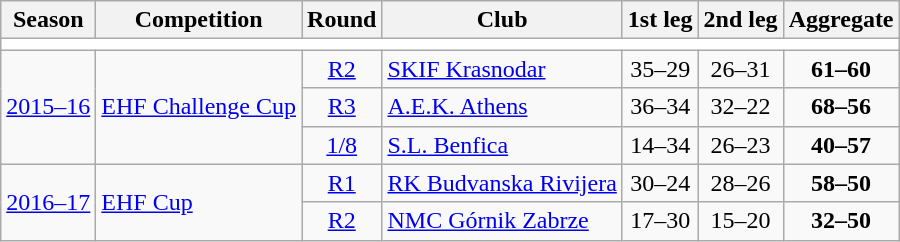<table class="wikitable">
<tr>
<th>Season</th>
<th>Competition</th>
<th>Round</th>
<th>Club</th>
<th>1st leg</th>
<th>2nd leg</th>
<th>Aggregate</th>
</tr>
<tr>
<td colspan="7" bgcolor=white></td>
</tr>
<tr>
<td rowspan="3"><a href='#'>2015–16</a></td>
<td rowspan="3"><a href='#'>EHF Challenge Cup</a></td>
<td style="text-align:center;"><a href='#'>R2</a></td>
<td> <a href='#'>SKIF Krasnodar</a></td>
<td style="text-align:center;">35–29</td>
<td style="text-align:center;">26–31</td>
<td style="text-align:center;"><strong>61–60</strong></td>
</tr>
<tr>
<td style="text-align:center;"><a href='#'>R3</a></td>
<td> <a href='#'>A.E.K. Athens</a></td>
<td style="text-align:center;">36–34</td>
<td style="text-align:center;">32–22</td>
<td style="text-align:center;"><strong>68–56</strong></td>
</tr>
<tr>
<td style="text-align:center;"><a href='#'>1/8</a></td>
<td> <a href='#'>S.L. Benfica</a></td>
<td style="text-align:center;">14–34</td>
<td style="text-align:center;">26–23</td>
<td style="text-align:center;"><strong>40–57</strong></td>
</tr>
<tr>
<td rowspan="2"><a href='#'>2016–17</a></td>
<td rowspan="2"><a href='#'>EHF Cup</a></td>
<td style="text-align:center;"><a href='#'>R1</a></td>
<td> <a href='#'>RK Budvanska Rivijera</a></td>
<td style="text-align:center;">30–24</td>
<td style="text-align:center;">28–26</td>
<td style="text-align:center;"><strong>58–50</strong></td>
</tr>
<tr>
<td style="text-align:center;"><a href='#'>R2</a></td>
<td> <a href='#'>NMC Górnik Zabrze</a></td>
<td style="text-align:center;">17–30</td>
<td style="text-align:center;">15–20</td>
<td style="text-align:center;"><strong>32–50</strong></td>
</tr>
</table>
